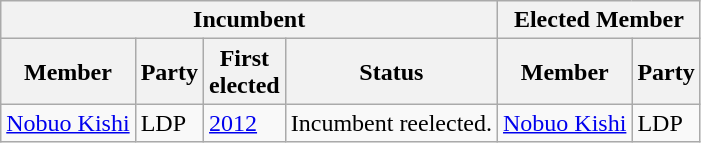<table class="wikitable sortable">
<tr>
<th colspan=4>Incumbent</th>
<th colspan=2>Elected Member</th>
</tr>
<tr>
<th>Member</th>
<th>Party</th>
<th>First<br>elected</th>
<th>Status</th>
<th>Member</th>
<th>Party</th>
</tr>
<tr>
<td><a href='#'>Nobuo Kishi</a></td>
<td>LDP</td>
<td><a href='#'>2012</a></td>
<td>Incumbent reelected.</td>
<td><a href='#'>Nobuo Kishi</a></td>
<td>LDP</td>
</tr>
</table>
